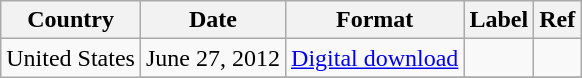<table class="wikitable">
<tr>
<th scope="col">Country</th>
<th scope="col">Date</th>
<th scope="col">Format</th>
<th scope="col">Label</th>
<th scope="col">Ref</th>
</tr>
<tr>
<td rowspan="2">United States</td>
<td>June 27, 2012</td>
<td><a href='#'>Digital download</a></td>
<td></td>
<td></td>
</tr>
<tr>
</tr>
</table>
